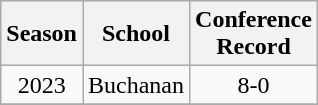<table class="wikitable sortable" style="text-align:center">
<tr>
<th>Season</th>
<th>School</th>
<th>Conference<br>Record</th>
</tr>
<tr>
<td>2023</td>
<td>Buchanan</td>
<td>8-0</td>
</tr>
<tr>
</tr>
</table>
